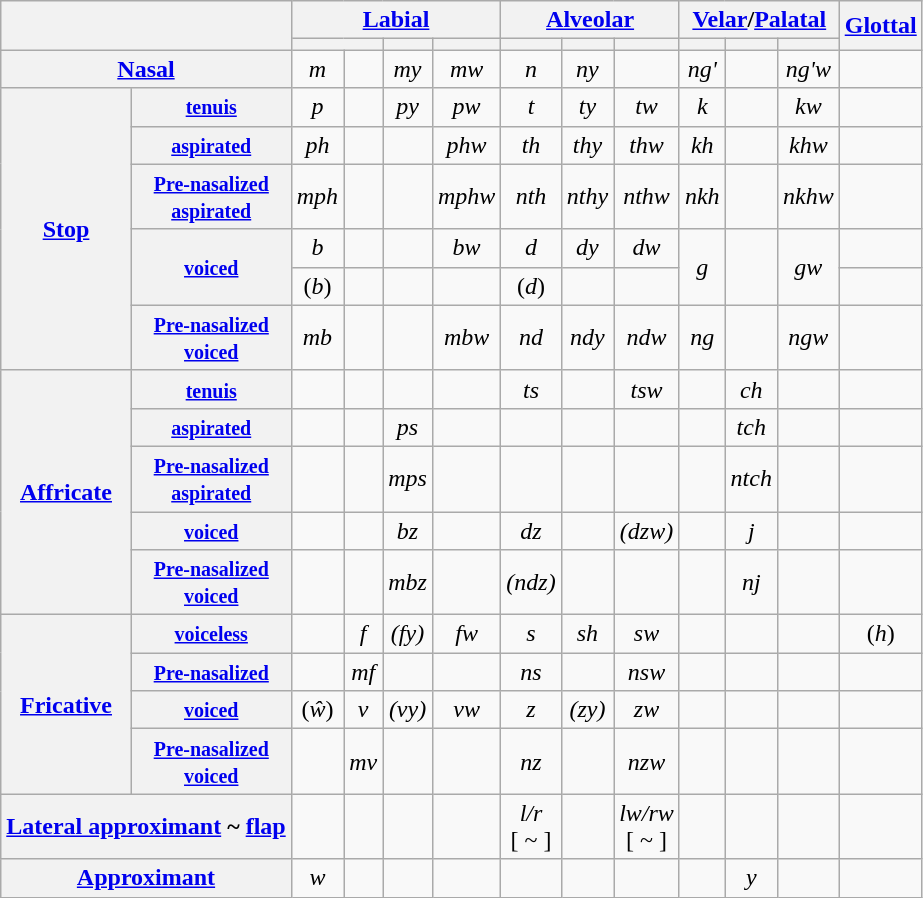<table class="wikitable" style="text-align: center;">
<tr>
<th colspan="2" rowspan="2"></th>
<th colspan="4"><a href='#'>Labial</a></th>
<th colspan="3"><a href='#'>Alveolar</a></th>
<th colspan="3"><a href='#'>Velar</a>/<a href='#'>Palatal</a></th>
<th rowspan="2"><a href='#'>Glottal</a></th>
</tr>
<tr>
<th colspan="2"></th>
<th></th>
<th></th>
<th></th>
<th></th>
<th></th>
<th></th>
<th></th>
<th></th>
</tr>
<tr>
<th colspan="2"><a href='#'>Nasal</a></th>
<td><em>m</em><br></td>
<td></td>
<td><em>my</em><br></td>
<td><em>mw</em><br></td>
<td><em>n</em><br></td>
<td><em>ny</em><br></td>
<td></td>
<td><em>ng' </em><br></td>
<td></td>
<td><em>ng'w</em> <br></td>
<td></td>
</tr>
<tr>
<th rowspan="6"><a href='#'>Stop</a></th>
<th><small><a href='#'>tenuis</a></small></th>
<td><em>p</em><br></td>
<td></td>
<td><em>py</em><br></td>
<td><em>pw</em><br></td>
<td><em>t</em><br></td>
<td><em>ty</em><br></td>
<td><em>tw</em><br></td>
<td><em>k</em><br></td>
<td></td>
<td><em>kw</em><br></td>
<td></td>
</tr>
<tr>
<th><small><a href='#'>aspirated</a></small></th>
<td><em>ph</em><br></td>
<td></td>
<td></td>
<td><em>phw</em><br></td>
<td><em>th</em><br></td>
<td><em>thy</em><br></td>
<td><em>thw</em><br></td>
<td><em>kh</em><br></td>
<td></td>
<td><em>khw</em><br></td>
<td></td>
</tr>
<tr>
<th><small><a href='#'>Pre-nasalized</a><br><a href='#'>aspirated</a></small></th>
<td><em>mph</em><br></td>
<td></td>
<td></td>
<td><em>mphw</em><br></td>
<td><em>nth</em><br></td>
<td><em>nthy</em><br></td>
<td><em>nthw</em><br></td>
<td><em>nkh</em><br></td>
<td></td>
<td><em>nkhw</em><br></td>
<td></td>
</tr>
<tr>
<th rowspan=2><small><a href='#'>voiced</a></small></th>
<td><em>b</em><br></td>
<td></td>
<td></td>
<td><em>bw</em><br></td>
<td><em>d</em><br></td>
<td><em>dy</em><br></td>
<td><em>dw</em><br></td>
<td rowspan=2><em>g</em><br></td>
<td rowspan=2></td>
<td rowspan=2><em>gw</em><br></td>
<td></td>
</tr>
<tr>
<td>(<em>b</em>)<br></td>
<td></td>
<td></td>
<td></td>
<td>(<em>d</em>)<br></td>
<td></td>
<td></td>
<td></td>
</tr>
<tr>
<th><small><a href='#'>Pre-nasalized</a><br><a href='#'>voiced</a></small></th>
<td><em>mb</em><br></td>
<td></td>
<td></td>
<td><em>mbw</em><br></td>
<td><em>nd</em><br></td>
<td><em>ndy</em><br></td>
<td><em>ndw</em><br></td>
<td><em>ng</em><br></td>
<td></td>
<td><em>ngw</em><br></td>
<td></td>
</tr>
<tr>
<th rowspan="5"><a href='#'>Affricate</a></th>
<th><small><a href='#'>tenuis</a></small></th>
<td></td>
<td></td>
<td></td>
<td></td>
<td><em>ts</em><br></td>
<td></td>
<td><em>tsw</em><br></td>
<td></td>
<td><em>ch</em><br></td>
<td></td>
<td></td>
</tr>
<tr>
<th><small><a href='#'>aspirated</a></small></th>
<td></td>
<td></td>
<td><em>ps</em><br></td>
<td></td>
<td></td>
<td></td>
<td></td>
<td></td>
<td><em>tch</em><br></td>
<td></td>
<td></td>
</tr>
<tr>
<th><small><a href='#'>Pre-nasalized</a><br><a href='#'>aspirated</a></small></th>
<td></td>
<td></td>
<td><em>mps</em><br></td>
<td></td>
<td></td>
<td></td>
<td></td>
<td></td>
<td><em>ntch</em><br></td>
<td></td>
<td></td>
</tr>
<tr>
<th><small><a href='#'>voiced</a></small></th>
<td></td>
<td></td>
<td><em>bz</em><br></td>
<td></td>
<td><em>dz</em><br></td>
<td></td>
<td><em>(dzw)</em><br></td>
<td></td>
<td><em>j</em><br></td>
<td></td>
<td></td>
</tr>
<tr>
<th><small><a href='#'>Pre-nasalized</a><br><a href='#'>voiced</a></small></th>
<td></td>
<td></td>
<td><em>mbz</em><br></td>
<td></td>
<td><em>(ndz)</em><br></td>
<td></td>
<td></td>
<td></td>
<td><em>nj</em><br></td>
<td></td>
<td></td>
</tr>
<tr>
<th rowspan="4"><a href='#'>Fricative</a></th>
<th><small><a href='#'>voiceless</a></small></th>
<td></td>
<td><em>f</em><br></td>
<td><em>(fy)</em><br></td>
<td><em>fw</em><br></td>
<td><em>s</em><br></td>
<td><em>sh</em><br></td>
<td><em>sw</em><br></td>
<td></td>
<td></td>
<td></td>
<td>(<em>h</em>)<br></td>
</tr>
<tr>
<th><small><a href='#'>Pre-nasalized</a></small></th>
<td></td>
<td><em>mf</em><br></td>
<td></td>
<td></td>
<td><em>ns</em><br></td>
<td></td>
<td><em>nsw</em><br></td>
<td></td>
<td></td>
<td></td>
<td></td>
</tr>
<tr>
<th><small><a href='#'>voiced</a></small></th>
<td>(<em>ŵ</em>)<br></td>
<td><em>v</em><br></td>
<td><em>(vy)</em><br></td>
<td><em>vw</em><br></td>
<td><em>z</em><br></td>
<td><em>(zy)</em><br></td>
<td><em>zw</em><br></td>
<td></td>
<td></td>
<td></td>
<td></td>
</tr>
<tr>
<th><small><a href='#'>Pre-nasalized</a><br><a href='#'>voiced</a></small></th>
<td></td>
<td><em>mv</em><br></td>
<td></td>
<td></td>
<td><em>nz</em><br></td>
<td></td>
<td><em>nzw</em><br></td>
<td></td>
<td></td>
<td></td>
<td></td>
</tr>
<tr>
<th colspan="2"><a href='#'>Lateral approximant</a> ~ <a href='#'>flap</a></th>
<td></td>
<td></td>
<td></td>
<td></td>
<td><em>l/r</em><br>[ ~ ]</td>
<td></td>
<td><em>lw/rw</em><br>[ ~ ]</td>
<td></td>
<td></td>
<td></td>
<td></td>
</tr>
<tr>
<th colspan="2"><a href='#'>Approximant</a></th>
<td><em>w</em><br></td>
<td></td>
<td></td>
<td></td>
<td></td>
<td></td>
<td></td>
<td></td>
<td><em>y</em><br></td>
<td></td>
<td></td>
</tr>
</table>
